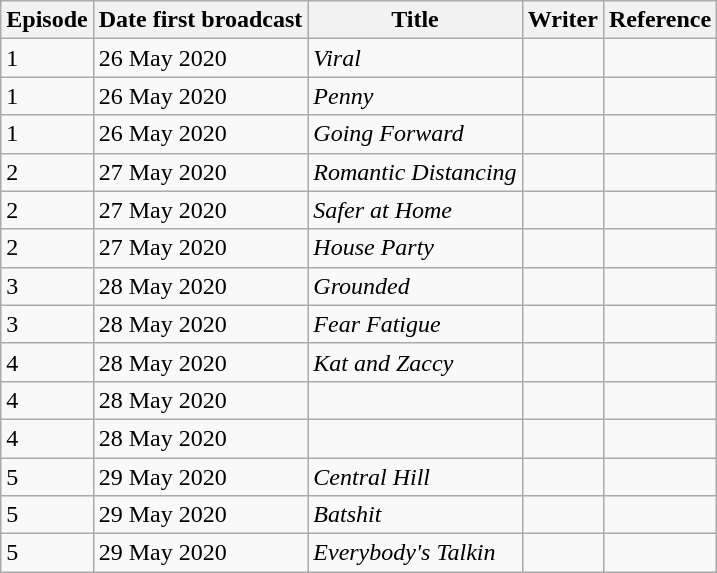<table class="wikitable sortable">
<tr>
<th>Episode</th>
<th>Date first broadcast</th>
<th>Title</th>
<th>Writer</th>
<th>Reference</th>
</tr>
<tr>
<td>1</td>
<td>26 May 2020</td>
<td><em>Viral</em></td>
<td></td>
<td></td>
</tr>
<tr>
<td>1</td>
<td>26 May 2020</td>
<td><em>Penny</em></td>
<td></td>
<td></td>
</tr>
<tr>
<td>1</td>
<td>26 May 2020</td>
<td><em>Going Forward</em></td>
<td></td>
<td></td>
</tr>
<tr>
<td>2</td>
<td>27 May 2020</td>
<td><em>Romantic Distancing</em></td>
<td></td>
<td></td>
</tr>
<tr>
<td>2</td>
<td>27 May 2020</td>
<td><em>Safer at Home</em></td>
<td></td>
<td></td>
</tr>
<tr>
<td>2</td>
<td>27 May 2020</td>
<td><em>House Party</em></td>
<td></td>
<td></td>
</tr>
<tr>
<td>3</td>
<td>28 May 2020</td>
<td><em>Grounded</em></td>
<td></td>
<td></td>
</tr>
<tr>
<td>3</td>
<td>28 May 2020</td>
<td><em>Fear Fatigue</em></td>
<td></td>
<td></td>
</tr>
<tr>
<td>4</td>
<td>28 May 2020</td>
<td><em>Kat and Zaccy</em></td>
<td></td>
<td></td>
</tr>
<tr>
<td>4</td>
<td>28 May 2020</td>
<td></td>
<td></td>
<td></td>
</tr>
<tr>
<td>4</td>
<td>28 May 2020</td>
<td></td>
<td></td>
<td></td>
</tr>
<tr>
<td>5</td>
<td>29 May 2020</td>
<td><em>Central Hill</em></td>
<td></td>
<td></td>
</tr>
<tr>
<td>5</td>
<td>29 May 2020</td>
<td><em>Batshit</em></td>
<td></td>
<td></td>
</tr>
<tr>
<td>5</td>
<td>29 May 2020</td>
<td><em>Everybody's Talkin<strong></td>
<td></td>
<td></td>
</tr>
</table>
